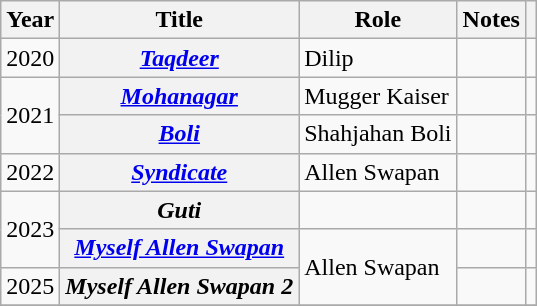<table class="wikitable plainrowheaders sortable">
<tr>
<th scope="col">Year</th>
<th scope="col">Title</th>
<th scope="col">Role</th>
<th scope="col" class="unsortable">Notes</th>
<th scope="col" class="unsortable"></th>
</tr>
<tr>
<td>2020</td>
<th scope=row><em><a href='#'>Taqdeer</a></em></th>
<td>Dilip</td>
<td></td>
<td align="center"></td>
</tr>
<tr>
<td rowspan="2">2021</td>
<th scope=row><em><a href='#'>Mohanagar</a></em></th>
<td>Mugger Kaiser</td>
<td></td>
<td align="center"></td>
</tr>
<tr>
<th scope=row><em><a href='#'>Boli</a></em></th>
<td>Shahjahan Boli</td>
<td></td>
<td align="center"></td>
</tr>
<tr>
<td>2022</td>
<th scope=row><em><a href='#'>Syndicate</a></em></th>
<td>Allen Swapan</td>
<td></td>
<td align="center"></td>
</tr>
<tr>
<td rowspan="2">2023</td>
<th scope=row><em>Guti</em></th>
<td></td>
<td></td>
<td align="center"></td>
</tr>
<tr>
<th scope="row"><em><a href='#'>Myself Allen Swapan</a></em></th>
<td rowspan="2">Allen Swapan</td>
<td></td>
<td></td>
</tr>
<tr>
<td>2025</td>
<th scope="row"><em>Myself Allen Swapan 2</em></th>
<td></td>
<td></td>
</tr>
<tr>
</tr>
</table>
